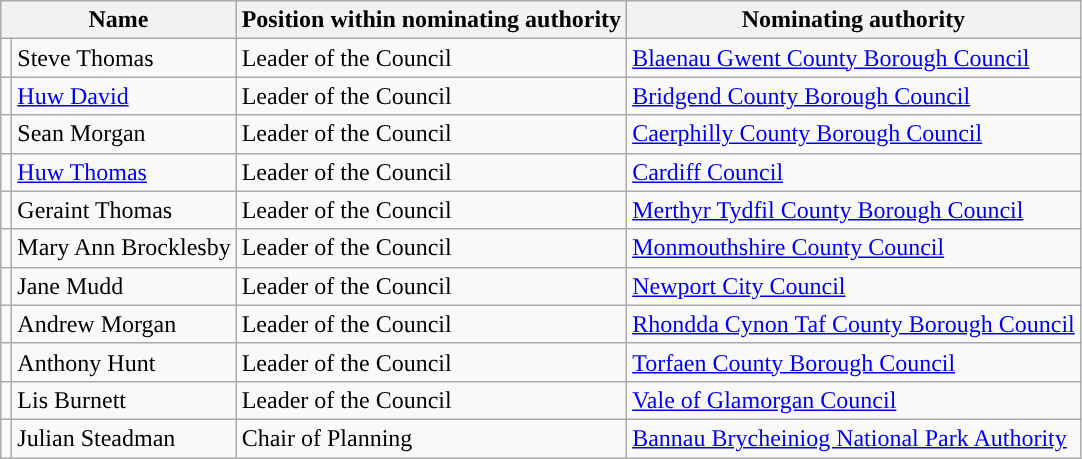<table class="wikitable sortable">
<tr>
<th colspan=2>Name</th>
<th>Position within nominating authority</th>
<th>Nominating authority</th>
</tr>
<tr>
<td style="background:"></td>
<td>Steve Thomas</td>
<td>Leader of the Council</td>
<td><a href='#'>Blaenau Gwent County Borough Council</a></td>
</tr>
<tr>
<td style="background:"></td>
<td><a href='#'>Huw David</a></td>
<td>Leader of the Council</td>
<td><a href='#'>Bridgend County Borough Council</a></td>
</tr>
<tr>
<td style="background:"></td>
<td>Sean Morgan</td>
<td>Leader of the Council</td>
<td><a href='#'>Caerphilly County Borough Council</a></td>
</tr>
<tr>
<td style="background:"></td>
<td><a href='#'>Huw Thomas</a></td>
<td>Leader of the Council</td>
<td><a href='#'>Cardiff Council</a></td>
</tr>
<tr>
<td style="background:"></td>
<td>Geraint Thomas</td>
<td>Leader of the Council</td>
<td><a href='#'>Merthyr Tydfil County Borough Council</a></td>
</tr>
<tr>
<td style="background:"></td>
<td>Mary Ann Brocklesby</td>
<td>Leader of the Council</td>
<td><a href='#'>Monmouthshire County Council</a></td>
</tr>
<tr>
<td style="background:"></td>
<td>Jane Mudd</td>
<td>Leader of the Council</td>
<td><a href='#'>Newport City Council</a></td>
</tr>
<tr>
<td style="background:"></td>
<td>Andrew Morgan</td>
<td>Leader of the Council</td>
<td><a href='#'>Rhondda Cynon Taf County Borough Council</a></td>
</tr>
<tr>
<td style="background:"></td>
<td>Anthony Hunt</td>
<td>Leader of the Council</td>
<td><a href='#'>Torfaen County Borough Council</a></td>
</tr>
<tr>
<td style="background:"></td>
<td>Lis Burnett</td>
<td>Leader of the Council</td>
<td><a href='#'>Vale of Glamorgan Council</a></td>
</tr>
<tr>
<td style="background:"></td>
<td>Julian Steadman</td>
<td>Chair of Planning</td>
<td><a href='#'>Bannau Brycheiniog National Park Authority</a></td>
</tr>
</table>
